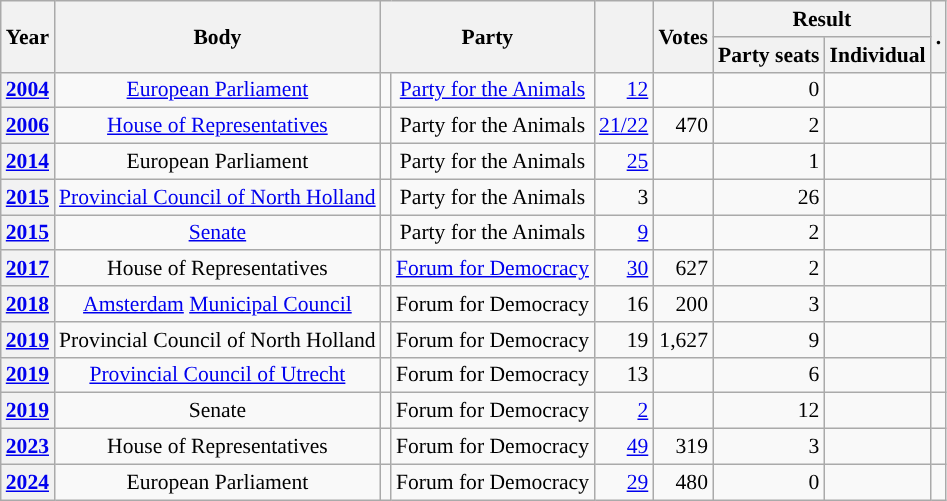<table class="wikitable plainrowheaders sortable" border=2 cellpadding=4 cellspacing=0 style="border: 1px #aaa solid; font-size: 90%; text-align:center;">
<tr>
<th scope="col" rowspan=2>Year</th>
<th scope="col" rowspan=2>Body</th>
<th scope="col" colspan=2 rowspan=2>Party</th>
<th scope="col" rowspan=2></th>
<th scope="col" rowspan=2>Votes</th>
<th scope="colgroup" colspan=2>Result</th>
<th scope="col" rowspan=2 class="unsortable">.</th>
</tr>
<tr>
<th scope="col">Party seats</th>
<th scope="col">Individual</th>
</tr>
<tr>
<th scope="row"><a href='#'>2004</a></th>
<td><a href='#'>European Parliament</a></td>
<td style="background-color:"></td>
<td><a href='#'>Party for the Animals</a></td>
<td style=text-align:right><a href='#'>12</a></td>
<td style=text-align:right></td>
<td style=text-align:right>0</td>
<td></td>
<td></td>
</tr>
<tr>
<th scope="row"><a href='#'>2006</a></th>
<td><a href='#'>House of Representatives</a></td>
<td style="background-color:"></td>
<td>Party for the Animals</td>
<td style=text-align:right><a href='#'>21/22</a></td>
<td style=text-align:right>470</td>
<td style=text-align:right>2</td>
<td></td>
<td></td>
</tr>
<tr>
<th scope="row"><a href='#'>2014</a></th>
<td>European Parliament</td>
<td style="background-color:"></td>
<td>Party for the Animals</td>
<td style=text-align:right><a href='#'>25</a></td>
<td style=text-align:right></td>
<td style=text-align:right>1</td>
<td></td>
<td></td>
</tr>
<tr>
<th scope="row"><a href='#'>2015</a></th>
<td><a href='#'>Provincial Council of North Holland</a></td>
<td style="background-color:"></td>
<td>Party for the Animals</td>
<td style=text-align:right>3</td>
<td style=text-align:right></td>
<td style=text-align:right>26</td>
<td></td>
<td></td>
</tr>
<tr>
<th scope="row"><a href='#'>2015</a></th>
<td><a href='#'>Senate</a></td>
<td style="background-color:"></td>
<td>Party for the Animals</td>
<td style=text-align:right><a href='#'>9</a></td>
<td style=text-align:right></td>
<td style=text-align:right>2</td>
<td></td>
<td></td>
</tr>
<tr>
<th scope="row"><a href='#'>2017</a></th>
<td>House of Representatives</td>
<td style="background-color:"></td>
<td><a href='#'>Forum for Democracy</a></td>
<td style=text-align:right><a href='#'>30</a></td>
<td style=text-align:right>627</td>
<td style=text-align:right>2</td>
<td></td>
<td></td>
</tr>
<tr>
<th scope="row"><a href='#'>2018</a></th>
<td><a href='#'>Amsterdam</a> <a href='#'>Municipal Council</a></td>
<td style="background-color:"></td>
<td>Forum for Democracy</td>
<td style=text-align:right>16</td>
<td style=text-align:right>200</td>
<td style=text-align:right>3</td>
<td></td>
<td></td>
</tr>
<tr>
<th scope="row"><a href='#'>2019</a></th>
<td>Provincial Council of North Holland</td>
<td style="background-color:"></td>
<td>Forum for Democracy</td>
<td style=text-align:right>19</td>
<td style=text-align:right>1,627</td>
<td style=text-align:right>9</td>
<td></td>
<td></td>
</tr>
<tr>
<th scope="row"><a href='#'>2019</a></th>
<td><a href='#'>Provincial Council of Utrecht</a></td>
<td style="background-color:"></td>
<td>Forum for Democracy</td>
<td style=text-align:right>13</td>
<td style=text-align:right></td>
<td style=text-align:right>6</td>
<td></td>
<td></td>
</tr>
<tr>
<th scope="row"><a href='#'>2019</a></th>
<td>Senate</td>
<td style="background-color:"></td>
<td>Forum for Democracy</td>
<td style=text-align:right><a href='#'>2</a></td>
<td style=text-align:right></td>
<td style=text-align:right>12</td>
<td></td>
<td></td>
</tr>
<tr>
<th scope="row"><a href='#'>2023</a></th>
<td>House of Representatives</td>
<td style="background-color:"></td>
<td>Forum for Democracy</td>
<td style=text-align:right><a href='#'>49</a></td>
<td style=text-align:right>319</td>
<td style=text-align:right>3</td>
<td></td>
<td></td>
</tr>
<tr>
<th scope="row"><a href='#'>2024</a></th>
<td>European Parliament</td>
<td style="background-color:"></td>
<td>Forum for Democracy</td>
<td style=text-align:right><a href='#'>29</a></td>
<td style=text-align:right>480</td>
<td style=text-align:right>0</td>
<td></td>
<td></td>
</tr>
</table>
